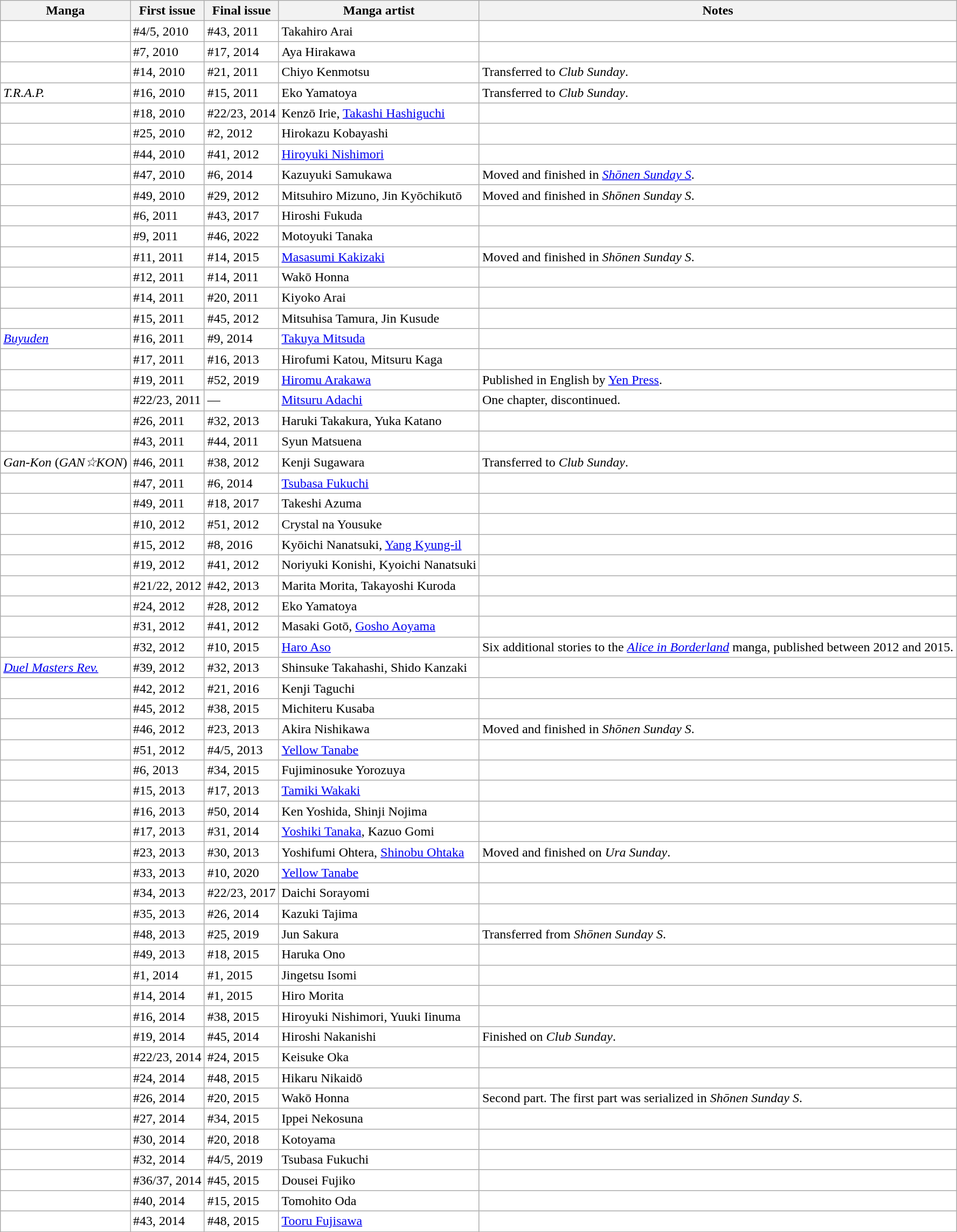<table class="wikitable sortable" style="background: #FFF;">
<tr>
<th>Manga</th>
<th>First issue</th>
<th>Final issue</th>
<th>Manga artist</th>
<th>Notes</th>
</tr>
<tr>
<td></td>
<td>#4/5, 2010</td>
<td>#43, 2011</td>
<td>Takahiro Arai</td>
<td></td>
</tr>
<tr>
<td></td>
<td>#7, 2010</td>
<td>#17, 2014</td>
<td>Aya Hirakawa</td>
<td></td>
</tr>
<tr>
<td></td>
<td>#14, 2010</td>
<td>#21, 2011</td>
<td>Chiyo Kenmotsu</td>
<td>Transferred to <em>Club Sunday</em>.</td>
</tr>
<tr>
<td><em>T.R.A.P.</em></td>
<td>#16, 2010</td>
<td>#15, 2011</td>
<td>Eko Yamatoya</td>
<td>Transferred to <em>Club Sunday</em>.</td>
</tr>
<tr>
<td></td>
<td>#18, 2010</td>
<td>#22/23, 2014</td>
<td>Kenzō Irie, <a href='#'>Takashi Hashiguchi</a></td>
<td></td>
</tr>
<tr>
<td></td>
<td>#25, 2010</td>
<td>#2, 2012</td>
<td>Hirokazu Kobayashi</td>
<td></td>
</tr>
<tr>
<td></td>
<td>#44, 2010</td>
<td>#41, 2012</td>
<td><a href='#'>Hiroyuki Nishimori</a></td>
<td></td>
</tr>
<tr>
<td></td>
<td>#47, 2010</td>
<td>#6, 2014</td>
<td>Kazuyuki Samukawa</td>
<td>Moved and finished in <em><a href='#'>Shōnen Sunday S</a></em>.</td>
</tr>
<tr>
<td></td>
<td>#49, 2010</td>
<td>#29, 2012</td>
<td>Mitsuhiro Mizuno, Jin Kyōchikutō</td>
<td>Moved and finished in <em>Shōnen Sunday S</em>.</td>
</tr>
<tr>
<td></td>
<td>#6, 2011</td>
<td>#43, 2017</td>
<td>Hiroshi Fukuda</td>
<td></td>
</tr>
<tr>
<td></td>
<td>#9, 2011</td>
<td>#46, 2022</td>
<td>Motoyuki Tanaka</td>
<td></td>
</tr>
<tr>
<td></td>
<td>#11, 2011</td>
<td>#14, 2015</td>
<td><a href='#'>Masasumi Kakizaki</a></td>
<td>Moved and finished in <em>Shōnen Sunday S</em>.</td>
</tr>
<tr>
<td></td>
<td>#12, 2011</td>
<td>#14, 2011</td>
<td>Wakō Honna</td>
<td></td>
</tr>
<tr>
<td></td>
<td>#14, 2011</td>
<td>#20, 2011</td>
<td>Kiyoko Arai</td>
<td></td>
</tr>
<tr>
<td></td>
<td>#15, 2011</td>
<td>#45, 2012</td>
<td>Mitsuhisa Tamura, Jin Kusude</td>
<td></td>
</tr>
<tr>
<td><em><a href='#'>Buyuden</a></em></td>
<td>#16, 2011</td>
<td>#9, 2014</td>
<td><a href='#'>Takuya Mitsuda</a></td>
<td></td>
</tr>
<tr>
<td></td>
<td>#17, 2011</td>
<td>#16, 2013</td>
<td>Hirofumi Katou, Mitsuru Kaga</td>
<td></td>
</tr>
<tr>
<td></td>
<td>#19, 2011</td>
<td>#52, 2019</td>
<td><a href='#'>Hiromu Arakawa</a></td>
<td>Published in English by <a href='#'>Yen Press</a>.</td>
</tr>
<tr>
<td></td>
<td>#22/23, 2011</td>
<td>—</td>
<td><a href='#'>Mitsuru Adachi</a></td>
<td>One chapter, discontinued.</td>
</tr>
<tr>
<td></td>
<td>#26, 2011</td>
<td>#32, 2013</td>
<td>Haruki Takakura, Yuka Katano</td>
<td></td>
</tr>
<tr>
<td></td>
<td>#43, 2011</td>
<td>#44, 2011</td>
<td>Syun Matsuena</td>
<td></td>
</tr>
<tr>
<td><em>Gan-Kon</em> (<em>GAN☆KON</em>)</td>
<td>#46, 2011</td>
<td>#38, 2012</td>
<td>Kenji Sugawara</td>
<td>Transferred to <em>Club Sunday</em>.</td>
</tr>
<tr>
<td></td>
<td>#47, 2011</td>
<td>#6, 2014</td>
<td><a href='#'>Tsubasa Fukuchi</a></td>
<td></td>
</tr>
<tr>
<td></td>
<td>#49, 2011</td>
<td>#18, 2017</td>
<td>Takeshi Azuma</td>
<td></td>
</tr>
<tr>
<td></td>
<td>#10, 2012</td>
<td>#51, 2012</td>
<td>Crystal na Yousuke</td>
<td></td>
</tr>
<tr>
<td></td>
<td>#15, 2012</td>
<td>#8, 2016</td>
<td>Kyōichi Nanatsuki, <a href='#'>Yang Kyung-il</a></td>
<td></td>
</tr>
<tr>
<td></td>
<td>#19, 2012</td>
<td>#41, 2012</td>
<td>Noriyuki Konishi, Kyoichi Nanatsuki</td>
<td></td>
</tr>
<tr>
<td></td>
<td>#21/22, 2012</td>
<td>#42, 2013</td>
<td>Marita Morita, Takayoshi Kuroda</td>
<td></td>
</tr>
<tr>
<td></td>
<td>#24, 2012</td>
<td>#28, 2012</td>
<td>Eko Yamatoya</td>
<td></td>
</tr>
<tr>
<td></td>
<td>#31, 2012</td>
<td>#41, 2012</td>
<td>Masaki Gotō, <a href='#'>Gosho Aoyama</a></td>
<td></td>
</tr>
<tr>
<td></td>
<td>#32, 2012</td>
<td>#10, 2015</td>
<td><a href='#'>Haro Aso</a></td>
<td>Six additional stories to the <em><a href='#'>Alice in Borderland</a></em> manga, published between 2012 and 2015.</td>
</tr>
<tr>
<td><em><a href='#'>Duel Masters Rev.</a></em></td>
<td>#39, 2012</td>
<td>#32, 2013</td>
<td>Shinsuke Takahashi, Shido Kanzaki</td>
<td></td>
</tr>
<tr>
<td></td>
<td>#42, 2012</td>
<td>#21, 2016</td>
<td>Kenji Taguchi</td>
<td></td>
</tr>
<tr>
<td></td>
<td>#45, 2012</td>
<td>#38, 2015</td>
<td>Michiteru Kusaba</td>
<td></td>
</tr>
<tr>
<td></td>
<td>#46, 2012</td>
<td>#23, 2013</td>
<td>Akira Nishikawa</td>
<td>Moved and finished in <em>Shōnen Sunday S</em>.</td>
</tr>
<tr>
<td></td>
<td>#51, 2012</td>
<td>#4/5, 2013</td>
<td><a href='#'>Yellow Tanabe</a></td>
<td></td>
</tr>
<tr>
<td></td>
<td>#6, 2013</td>
<td>#34, 2015</td>
<td>Fujiminosuke Yorozuya</td>
<td></td>
</tr>
<tr>
<td></td>
<td>#15, 2013</td>
<td>#17, 2013</td>
<td><a href='#'>Tamiki Wakaki</a></td>
<td></td>
</tr>
<tr>
<td></td>
<td>#16, 2013</td>
<td>#50, 2014</td>
<td>Ken Yoshida, Shinji Nojima</td>
<td></td>
</tr>
<tr>
<td></td>
<td>#17, 2013</td>
<td>#31, 2014</td>
<td><a href='#'>Yoshiki Tanaka</a>, Kazuo Gomi</td>
<td></td>
</tr>
<tr>
<td></td>
<td>#23, 2013</td>
<td>#30, 2013</td>
<td>Yoshifumi Ohtera, <a href='#'>Shinobu Ohtaka</a></td>
<td>Moved and finished on <em>Ura Sunday</em>.</td>
</tr>
<tr>
<td></td>
<td>#33, 2013</td>
<td>#10, 2020</td>
<td><a href='#'>Yellow Tanabe</a></td>
<td></td>
</tr>
<tr>
<td></td>
<td>#34, 2013</td>
<td>#22/23, 2017</td>
<td>Daichi Sorayomi</td>
<td></td>
</tr>
<tr>
<td></td>
<td>#35, 2013</td>
<td>#26, 2014</td>
<td>Kazuki Tajima</td>
<td></td>
</tr>
<tr>
<td></td>
<td>#48, 2013</td>
<td>#25, 2019</td>
<td>Jun Sakura</td>
<td>Transferred from <em>Shōnen Sunday S</em>.</td>
</tr>
<tr>
<td></td>
<td>#49, 2013</td>
<td>#18, 2015</td>
<td>Haruka Ono</td>
<td></td>
</tr>
<tr>
<td></td>
<td>#1, 2014</td>
<td>#1, 2015</td>
<td>Jingetsu Isomi</td>
<td></td>
</tr>
<tr>
<td></td>
<td>#14, 2014</td>
<td>#1, 2015</td>
<td>Hiro Morita</td>
<td></td>
</tr>
<tr>
<td></td>
<td>#16, 2014</td>
<td>#38, 2015</td>
<td>Hiroyuki Nishimori, Yuuki Iinuma</td>
<td></td>
</tr>
<tr>
<td></td>
<td>#19, 2014</td>
<td>#45, 2014</td>
<td>Hiroshi Nakanishi</td>
<td>Finished on <em>Club Sunday</em>.</td>
</tr>
<tr>
<td></td>
<td>#22/23, 2014</td>
<td>#24, 2015</td>
<td>Keisuke Oka</td>
<td></td>
</tr>
<tr>
<td></td>
<td>#24, 2014</td>
<td>#48, 2015</td>
<td>Hikaru Nikaidō</td>
<td></td>
</tr>
<tr>
<td></td>
<td>#26, 2014</td>
<td>#20, 2015</td>
<td>Wakō Honna</td>
<td>Second part. The first part was serialized in <em>Shōnen Sunday S</em>.</td>
</tr>
<tr>
<td></td>
<td>#27, 2014</td>
<td>#34, 2015</td>
<td>Ippei Nekosuna</td>
<td></td>
</tr>
<tr>
<td></td>
<td>#30, 2014</td>
<td>#20, 2018</td>
<td>Kotoyama</td>
<td></td>
</tr>
<tr>
<td></td>
<td>#32, 2014</td>
<td>#4/5, 2019</td>
<td>Tsubasa Fukuchi</td>
<td></td>
</tr>
<tr>
<td></td>
<td>#36/37, 2014</td>
<td>#45, 2015</td>
<td>Dousei Fujiko</td>
<td></td>
</tr>
<tr>
<td></td>
<td>#40, 2014</td>
<td>#15, 2015</td>
<td>Tomohito Oda</td>
<td></td>
</tr>
<tr>
<td></td>
<td>#43, 2014</td>
<td>#48, 2015</td>
<td><a href='#'>Tooru Fujisawa</a></td>
<td></td>
</tr>
</table>
